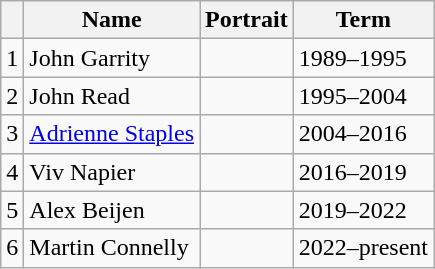<table class="wikitable">
<tr>
<th></th>
<th>Name</th>
<th>Portrait</th>
<th>Term</th>
</tr>
<tr>
<td align=center>1</td>
<td>John Garrity</td>
<td></td>
<td>1989–1995</td>
</tr>
<tr>
<td align=center>2</td>
<td>John Read</td>
<td></td>
<td>1995–2004</td>
</tr>
<tr>
<td align=center>3</td>
<td><a href='#'>Adrienne Staples</a></td>
<td></td>
<td>2004–2016</td>
</tr>
<tr>
<td align=center>4</td>
<td>Viv Napier</td>
<td></td>
<td>2016–2019</td>
</tr>
<tr>
<td align=center>5</td>
<td>Alex Beijen</td>
<td></td>
<td>2019–2022</td>
</tr>
<tr>
<td align=center>6</td>
<td>Martin Connelly</td>
<td></td>
<td>2022–present</td>
</tr>
</table>
